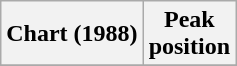<table class="wikitable sortable">
<tr>
<th>Chart (1988)</th>
<th>Peak<br>position</th>
</tr>
<tr>
</tr>
</table>
